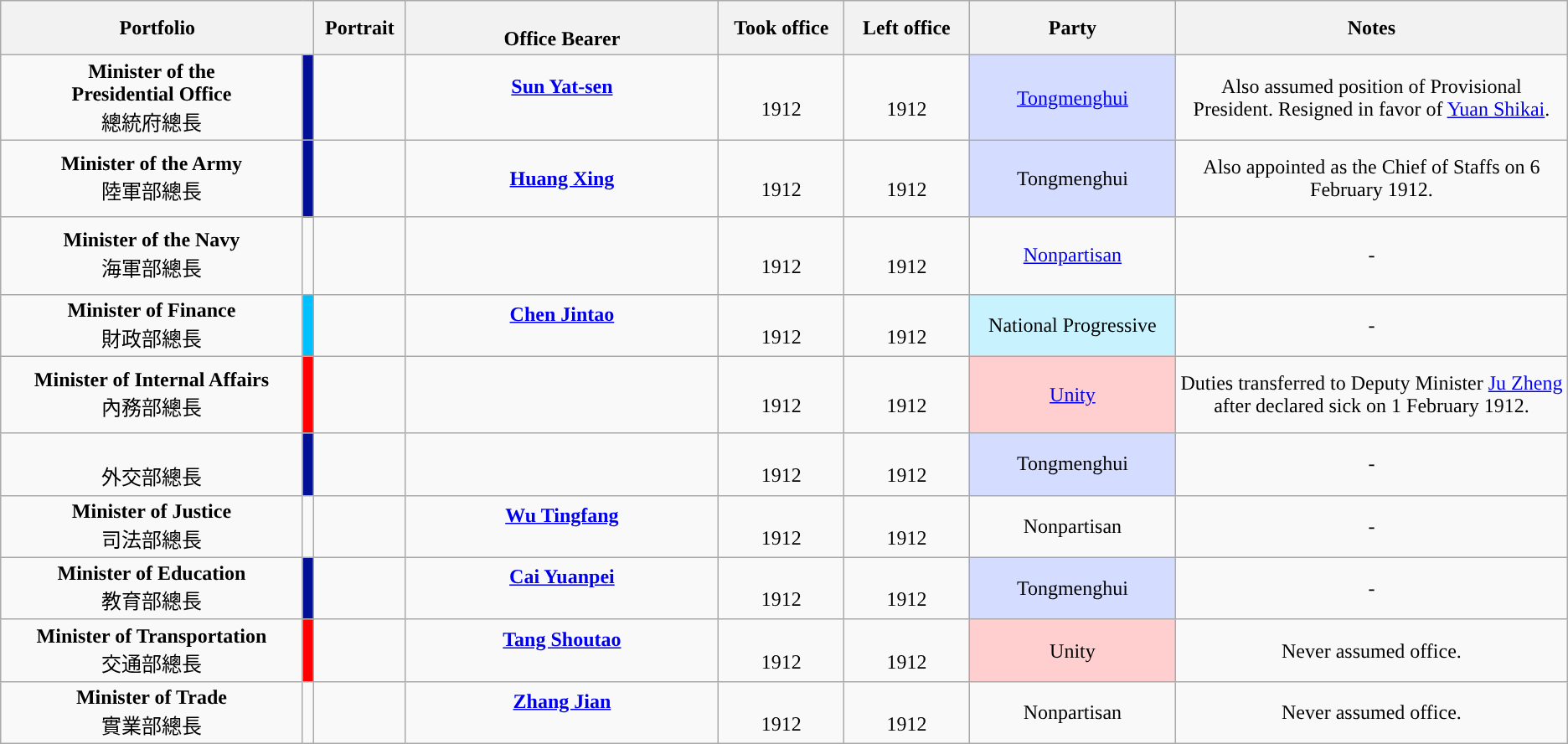<table class="wikitable" style="text-align:center;">
<tr>
<th colspan="2" style="white-space:nowrap" width="20%">Portfolio</th>
<th>Portrait</th>
<th width="20%"><br>Office Bearer<br></th>
<th width="8%">Took office</th>
<th width="8%">Left office</th>
<th>Party</th>
<th width="25%">Notes</th>
</tr>
<tr>
<td><strong>Minister of the<br>Presidential Office</strong><br>總統府總長</td>
<td bgcolor="#031096"></td>
<td></td>
<td><strong><a href='#'>Sun Yat-sen</a></strong><br><br></td>
<td><br>1912</td>
<td><br>1912</td>
<td bgcolor="#d4dcff"><a href='#'>Tongmenghui</a></td>
<td>Also assumed position of Provisional President. Resigned in favor of <a href='#'>Yuan Shikai</a>.</td>
</tr>
<tr>
<td><strong>Minister of the Army</strong><br>陸軍部總長</td>
<td bgcolor="#031096"></td>
<td></td>
<td><br><strong><a href='#'>Huang Xing</a></strong><br><br></td>
<td><br>1912</td>
<td><br>1912</td>
<td bgcolor="#d4dcff">Tongmenghui</td>
<td>Also appointed as the Chief of Staffs on 6 February 1912.</td>
</tr>
<tr>
<td><strong>Minister of the Navy</strong><br>海軍部總長</td>
<td></td>
<td></td>
<td><br><strong></strong><br><br></td>
<td><br>1912</td>
<td><br>1912</td>
<td><a href='#'>Nonpartisan</a></td>
<td>-</td>
</tr>
<tr>
<td><strong>Minister of Finance</strong><br>財政部總長</td>
<td bgcolor="#00c0ff"></td>
<td></td>
<td><strong><a href='#'>Chen Jintao</a></strong><br><br></td>
<td><br>1912</td>
<td><br>1912</td>
<td bgcolor="#c9f2ff">National Progressive</td>
<td>-</td>
</tr>
<tr>
<td><strong>Minister of Internal Affairs</strong><br>內務部總長</td>
<td bgcolor=" #FF0000"></td>
<td></td>
<td><br><strong></strong><br><br></td>
<td><br>1912</td>
<td><br>1912</td>
<td bgcolor="#ffcfcf"><a href='#'>Unity</a></td>
<td>Duties transferred to Deputy Minister <a href='#'>Ju Zheng</a> after declared sick on 1 February 1912.</td>
</tr>
<tr>
<td><br>外交部總長</td>
<td bgcolor="#031096"></td>
<td></td>
<td><strong></strong><br><br></td>
<td><br>1912</td>
<td><br>1912</td>
<td bgcolor="#d4dcff">Tongmenghui</td>
<td>-</td>
</tr>
<tr>
<td><strong>Minister of Justice</strong><br>司法部總長</td>
<td></td>
<td></td>
<td><strong><a href='#'>Wu Tingfang</a></strong><br><br></td>
<td><br>1912</td>
<td><br>1912</td>
<td>Nonpartisan</td>
<td>-</td>
</tr>
<tr>
<td><strong>Minister of Education</strong><br>教育部總長</td>
<td bgcolor="#031096"></td>
<td></td>
<td><strong><a href='#'>Cai Yuanpei</a></strong><br><br></td>
<td><br>1912</td>
<td><br>1912</td>
<td bgcolor="#d4dcff">Tongmenghui</td>
<td>-</td>
</tr>
<tr>
<td><strong>Minister of Transportation</strong><br>交通部總長</td>
<td bgcolor=" #FF0000"></td>
<td></td>
<td><strong><a href='#'>Tang Shoutao</a></strong><br><br></td>
<td><br>1912</td>
<td><br>1912</td>
<td bgcolor="#ffcfcf">Unity</td>
<td>Never assumed office.</td>
</tr>
<tr>
<td><strong>Minister of Trade</strong><br>實業部總長</td>
<td rowspan="2"></td>
<td></td>
<td><strong><a href='#'>Zhang Jian</a></strong><br><br></td>
<td><br>1912</td>
<td><br>1912</td>
<td rowspan="2">Nonpartisan</td>
<td>Never assumed office.</td>
</tr>
</table>
